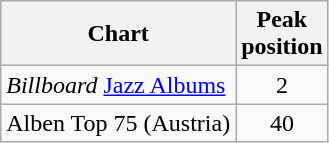<table class="wikitable">
<tr>
<th>Chart</th>
<th>Peak<br>position</th>
</tr>
<tr>
<td><em>Billboard</em> <a href='#'>Jazz Albums</a></td>
<td align="center">2</td>
</tr>
<tr>
<td>Alben Top 75 (Austria)</td>
<td align="center">40</td>
</tr>
</table>
